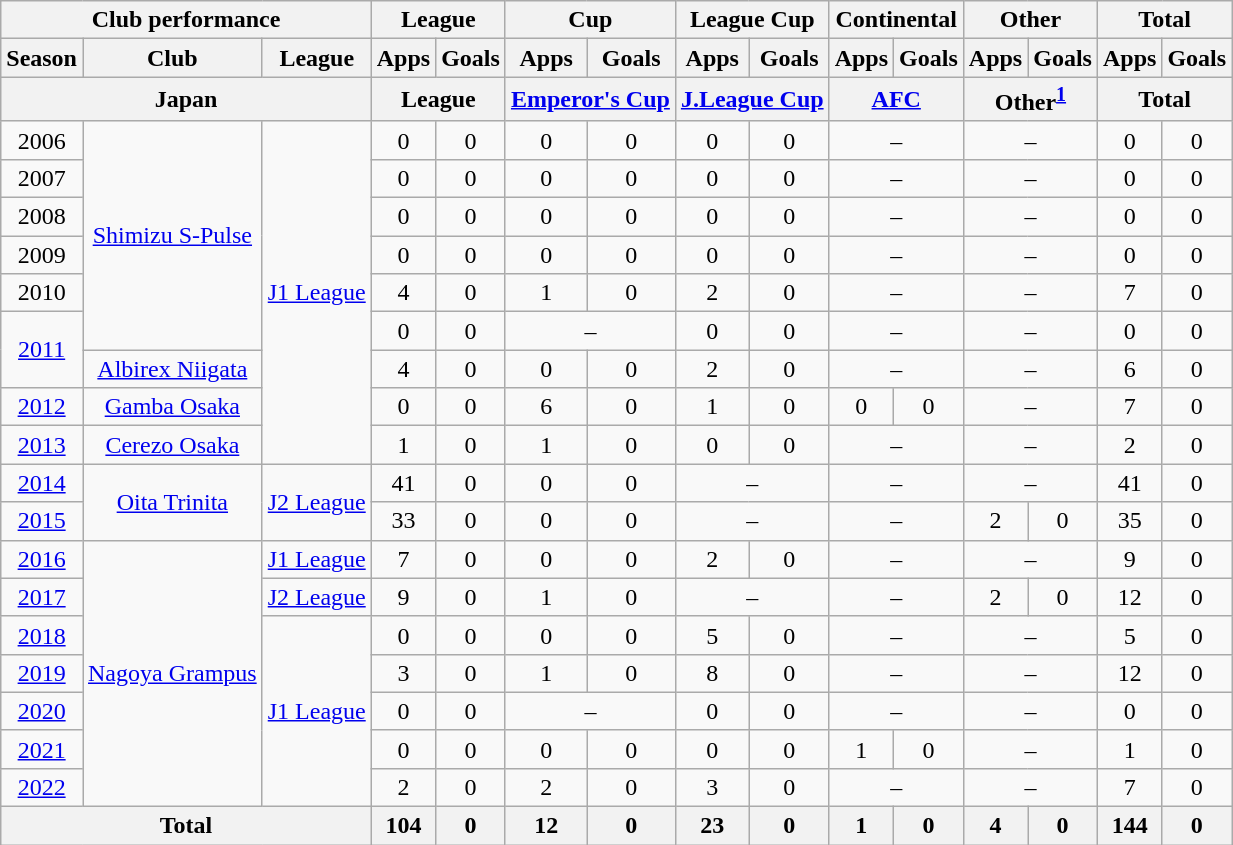<table class="wikitable" style="text-align:center;">
<tr>
<th colspan=3>Club performance</th>
<th colspan=2>League</th>
<th colspan=2>Cup</th>
<th colspan=2>League Cup</th>
<th colspan="2">Continental</th>
<th colspan=2>Other</th>
<th colspan=2>Total</th>
</tr>
<tr>
<th>Season</th>
<th>Club</th>
<th>League</th>
<th>Apps</th>
<th>Goals</th>
<th>Apps</th>
<th>Goals</th>
<th>Apps</th>
<th>Goals</th>
<th>Apps</th>
<th>Goals</th>
<th>Apps</th>
<th>Goals</th>
<th>Apps</th>
<th>Goals</th>
</tr>
<tr>
<th colspan=3>Japan</th>
<th colspan=2>League</th>
<th colspan=2><a href='#'>Emperor's Cup</a></th>
<th colspan=2><a href='#'>J.League Cup</a></th>
<th colspan="2"><a href='#'>AFC</a></th>
<th colspan="2">Other<sup><a href='#'>1</a></sup></th>
<th colspan=2>Total</th>
</tr>
<tr>
<td>2006</td>
<td rowspan="6"><a href='#'>Shimizu S-Pulse</a></td>
<td rowspan="9"><a href='#'>J1 League</a></td>
<td>0</td>
<td>0</td>
<td>0</td>
<td>0</td>
<td>0</td>
<td>0</td>
<td colspan="2">–</td>
<td colspan="2">–</td>
<td>0</td>
<td>0</td>
</tr>
<tr>
<td>2007</td>
<td>0</td>
<td>0</td>
<td>0</td>
<td>0</td>
<td>0</td>
<td>0</td>
<td colspan="2">–</td>
<td colspan="2">–</td>
<td>0</td>
<td>0</td>
</tr>
<tr>
<td>2008</td>
<td>0</td>
<td>0</td>
<td>0</td>
<td>0</td>
<td>0</td>
<td>0</td>
<td colspan="2">–</td>
<td colspan="2">–</td>
<td>0</td>
<td>0</td>
</tr>
<tr>
<td>2009</td>
<td>0</td>
<td>0</td>
<td>0</td>
<td>0</td>
<td>0</td>
<td>0</td>
<td colspan="2">–</td>
<td colspan="2">–</td>
<td>0</td>
<td>0</td>
</tr>
<tr>
<td>2010</td>
<td>4</td>
<td>0</td>
<td>1</td>
<td>0</td>
<td>2</td>
<td>0</td>
<td colspan="2">–</td>
<td colspan="2">–</td>
<td>7</td>
<td>0</td>
</tr>
<tr>
<td rowspan="2"><a href='#'>2011</a></td>
<td>0</td>
<td>0</td>
<td colspan="2">–</td>
<td>0</td>
<td>0</td>
<td colspan="2">–</td>
<td colspan="2">–</td>
<td>0</td>
<td>0</td>
</tr>
<tr>
<td><a href='#'>Albirex Niigata</a></td>
<td>4</td>
<td>0</td>
<td>0</td>
<td>0</td>
<td>2</td>
<td>0</td>
<td colspan="2">–</td>
<td colspan="2">–</td>
<td>6</td>
<td>0</td>
</tr>
<tr>
<td><a href='#'>2012</a></td>
<td><a href='#'>Gamba Osaka</a></td>
<td>0</td>
<td>0</td>
<td>6</td>
<td>0</td>
<td>1</td>
<td>0</td>
<td>0</td>
<td>0</td>
<td colspan="2">–</td>
<td>7</td>
<td>0</td>
</tr>
<tr>
<td><a href='#'>2013</a></td>
<td><a href='#'>Cerezo Osaka</a></td>
<td>1</td>
<td>0</td>
<td>1</td>
<td>0</td>
<td>0</td>
<td>0</td>
<td colspan="2">–</td>
<td colspan="2">–</td>
<td>2</td>
<td>0</td>
</tr>
<tr>
<td><a href='#'>2014</a></td>
<td rowspan="2"><a href='#'>Oita Trinita</a></td>
<td rowspan="2"><a href='#'>J2 League</a></td>
<td>41</td>
<td>0</td>
<td>0</td>
<td>0</td>
<td colspan="2">–</td>
<td colspan="2">–</td>
<td colspan="2">–</td>
<td>41</td>
<td>0</td>
</tr>
<tr>
<td><a href='#'>2015</a></td>
<td>33</td>
<td>0</td>
<td>0</td>
<td>0</td>
<td colspan="2">–</td>
<td colspan="2">–</td>
<td>2</td>
<td>0</td>
<td>35</td>
<td>0</td>
</tr>
<tr>
<td><a href='#'>2016</a></td>
<td rowspan="7"><a href='#'>Nagoya Grampus</a></td>
<td><a href='#'>J1 League</a></td>
<td>7</td>
<td>0</td>
<td>0</td>
<td>0</td>
<td>2</td>
<td>0</td>
<td colspan="2">–</td>
<td colspan="2">–</td>
<td>9</td>
<td>0</td>
</tr>
<tr>
<td><a href='#'>2017</a></td>
<td><a href='#'>J2 League</a></td>
<td>9</td>
<td>0</td>
<td>1</td>
<td>0</td>
<td colspan="2">–</td>
<td colspan="2">–</td>
<td>2</td>
<td>0</td>
<td>12</td>
<td>0</td>
</tr>
<tr>
<td><a href='#'>2018</a></td>
<td rowspan="5"><a href='#'>J1 League</a></td>
<td>0</td>
<td>0</td>
<td>0</td>
<td>0</td>
<td>5</td>
<td>0</td>
<td colspan="2">–</td>
<td colspan="2">–</td>
<td>5</td>
<td>0</td>
</tr>
<tr>
<td><a href='#'>2019</a></td>
<td>3</td>
<td>0</td>
<td>1</td>
<td>0</td>
<td>8</td>
<td>0</td>
<td colspan="2">–</td>
<td colspan="2">–</td>
<td>12</td>
<td>0</td>
</tr>
<tr>
<td><a href='#'>2020</a></td>
<td>0</td>
<td>0</td>
<td colspan="2">–</td>
<td>0</td>
<td>0</td>
<td colspan="2">–</td>
<td colspan="2">–</td>
<td>0</td>
<td>0</td>
</tr>
<tr>
<td><a href='#'>2021</a></td>
<td>0</td>
<td>0</td>
<td>0</td>
<td>0</td>
<td>0</td>
<td>0</td>
<td>1</td>
<td>0</td>
<td colspan="2">–</td>
<td>1</td>
<td>0</td>
</tr>
<tr>
<td><a href='#'>2022</a></td>
<td>2</td>
<td>0</td>
<td>2</td>
<td>0</td>
<td>3</td>
<td>0</td>
<td colspan="2">–</td>
<td colspan="2">–</td>
<td>7</td>
<td>0</td>
</tr>
<tr>
<th colspan="3">Total</th>
<th>104</th>
<th>0</th>
<th>12</th>
<th>0</th>
<th>23</th>
<th>0</th>
<th>1</th>
<th>0</th>
<th>4</th>
<th>0</th>
<th>144</th>
<th>0</th>
</tr>
</table>
